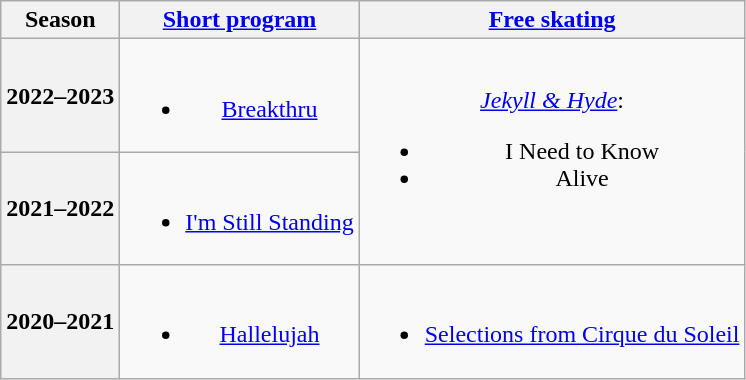<table class=wikitable style=text-align:center>
<tr>
<th>Season</th>
<th><a href='#'>Short program</a></th>
<th><a href='#'>Free skating</a></th>
</tr>
<tr>
<th>2022–2023 <br> </th>
<td><br><ul><li><a href='#'>Breakthru</a> <br> </li></ul></td>
<td rowspan=2><em><a href='#'>Jekyll & Hyde</a></em>:<br><ul><li>I Need to Know</li><li>Alive <br> </li></ul></td>
</tr>
<tr>
<th>2021–2022 <br> </th>
<td><br><ul><li><a href='#'>I'm Still Standing</a> <br> </li></ul></td>
</tr>
<tr>
<th>2020–2021 <br> </th>
<td><br><ul><li><a href='#'>Hallelujah</a> <br> </li></ul></td>
<td><br><ul><li><a href='#'>Selections from Cirque du Soleil</a> <br> </li></ul></td>
</tr>
</table>
